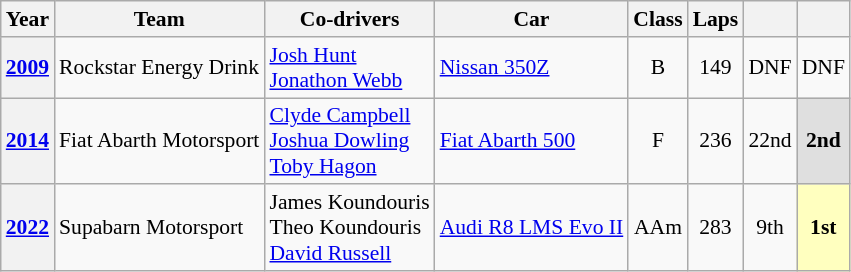<table class="wikitable" style="text-align:center; font-size:90%">
<tr>
<th>Year</th>
<th>Team</th>
<th>Co-drivers</th>
<th>Car</th>
<th>Class</th>
<th>Laps</th>
<th></th>
<th></th>
</tr>
<tr>
<th><a href='#'>2009</a></th>
<td align="left"> Rockstar Energy Drink</td>
<td align="left"> <a href='#'>Josh Hunt</a><br> <a href='#'>Jonathon Webb</a></td>
<td align="left"><a href='#'>Nissan 350Z</a></td>
<td>B</td>
<td>149</td>
<td>DNF</td>
<td>DNF</td>
</tr>
<tr>
<th><a href='#'>2014</a></th>
<td align="left"> Fiat Abarth Motorsport</td>
<td align="left"> <a href='#'>Clyde Campbell</a><br> <a href='#'>Joshua Dowling</a><br> <a href='#'>Toby Hagon</a></td>
<td align="left"><a href='#'>Fiat Abarth 500</a></td>
<td>F</td>
<td>236</td>
<td>22nd</td>
<td style="background:#dfdfdf;"><strong>2nd</strong></td>
</tr>
<tr>
<th><a href='#'>2022</a></th>
<td align="left">  Supabarn Motorsport</td>
<td align="left"> James Koundouris<br> Theo Koundouris<br> <a href='#'>David Russell</a></td>
<td align="left"><a href='#'>Audi R8 LMS Evo II</a></td>
<td>AAm</td>
<td>283</td>
<td>9th</td>
<td style="background:#ffffbf;"><strong>1st</strong></td>
</tr>
</table>
